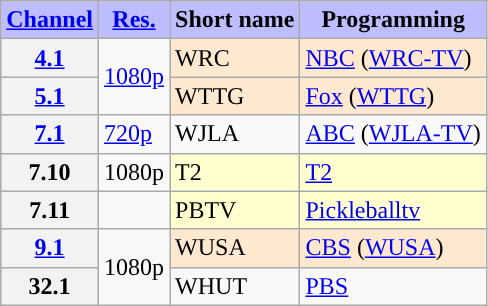<table class="wikitable">
<tr>
<th style="background-color: #bdbdff" scope = "col"><a href='#'>Channel</a></th>
<th style="background-color: #bdbdff" scope = "col"><a href='#'>Res.</a></th>
<th style="background-color: #bdbdff" scope = "col">Short name</th>
<th style="background-color: #bdbdff" scope = "col">Programming</th>
</tr>
<tr>
<th scope = "row"><a href='#'>4.1</a></th>
<td rowspan=2><a href='#'>1080p</a></td>
<td style="background-color:#ffe8d0">WRC</td>
<td style="background-color:#ffe8d0"><a href='#'>NBC</a> (<a href='#'>WRC-TV</a>) </td>
</tr>
<tr>
<th scope = "row"><a href='#'>5.1</a></th>
<td style="background-color:#ffe8d0">WTTG</td>
<td style="background-color:#ffe8d0"><a href='#'>Fox</a> (<a href='#'>WTTG</a>) </td>
</tr>
<tr>
<th scope = "row"><a href='#'>7.1</a></th>
<td><a href='#'>720p</a></td>
<td>WJLA</td>
<td><a href='#'>ABC</a> (<a href='#'>WJLA-TV</a>)</td>
</tr>
<tr>
<th scope = "row">7.10</th>
<td>1080p</td>
<td style="background-color:#ffffd0">T2</td>
<td style="background-color:#ffffd0"><a href='#'>T2</a></td>
</tr>
<tr>
<th scope = "row">7.11</th>
<td></td>
<td style="background-color:#ffffd0">PBTV</td>
<td style="background-color:#ffffd0"><a href='#'>Pickleballtv</a></td>
</tr>
<tr>
<th scope = "row"><a href='#'>9.1</a></th>
<td rowspan=2>1080p</td>
<td style="background-color:#ffe8d0">WUSA</td>
<td style="background-color:#ffe8d0"><a href='#'>CBS</a> (<a href='#'>WUSA</a>) </td>
</tr>
<tr>
<th scope = "row">32.1</th>
<td>WHUT</td>
<td><a href='#'>PBS</a></td>
</tr>
</table>
